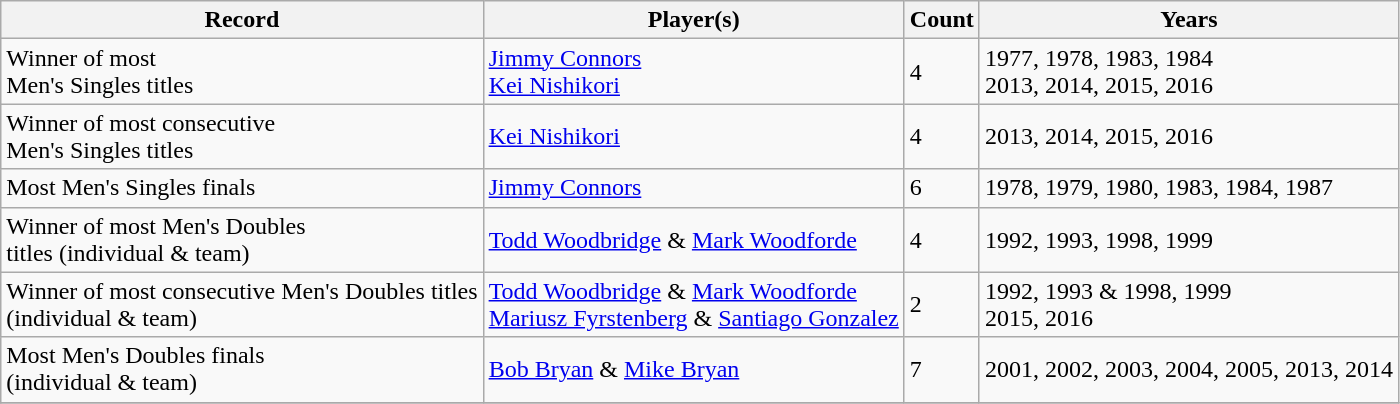<table class="wikitable">
<tr>
<th><strong>Record</strong></th>
<th><strong>Player(s)</strong></th>
<th><strong>Count</strong></th>
<th><strong>Years</strong></th>
</tr>
<tr>
<td>Winner of most<br>Men's Singles titles</td>
<td> <a href='#'>Jimmy Connors</a> <br> <a href='#'>Kei Nishikori</a></td>
<td>4</td>
<td>1977, 1978, 1983, 1984<br>2013, 2014, 2015, 2016</td>
</tr>
<tr>
<td>Winner of most consecutive<br>Men's Singles titles</td>
<td> <a href='#'>Kei Nishikori</a></td>
<td>4</td>
<td>2013, 2014, 2015, 2016</td>
</tr>
<tr>
<td>Most Men's Singles finals</td>
<td> <a href='#'>Jimmy Connors</a></td>
<td>6</td>
<td>1978, 1979, 1980, 1983, 1984, 1987</td>
</tr>
<tr>
<td>Winner of most Men's Doubles <br> titles (individual & team)</td>
<td> <a href='#'>Todd Woodbridge</a> & <a href='#'>Mark Woodforde</a></td>
<td>4</td>
<td>1992, 1993, 1998, 1999</td>
</tr>
<tr>
<td>Winner of most consecutive Men's Doubles titles <br> (individual & team)</td>
<td> <a href='#'>Todd Woodbridge</a> &  <a href='#'>Mark Woodforde</a><br> <a href='#'>Mariusz Fyrstenberg</a> &  <a href='#'>Santiago Gonzalez</a></td>
<td>2</td>
<td>1992, 1993 & 1998, 1999<br>2015, 2016</td>
</tr>
<tr>
<td>Most Men's Doubles finals <br>(individual & team)</td>
<td> <a href='#'>Bob Bryan</a> &  <a href='#'>Mike Bryan</a><br></td>
<td>7</td>
<td>2001, 2002, 2003, 2004, 2005, 2013, 2014</td>
</tr>
<tr>
</tr>
</table>
